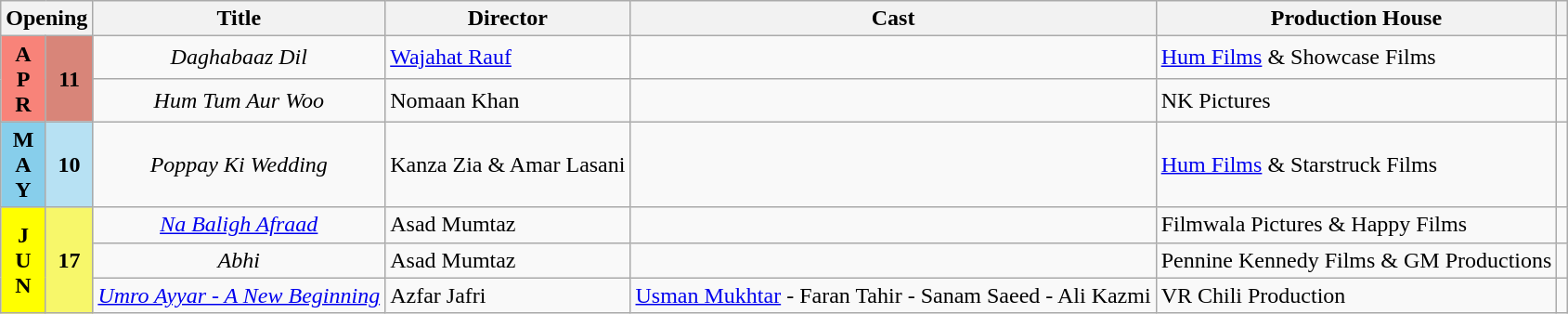<table class="wikitable sortable">
<tr>
<th colspan="2"><strong>Opening</strong></th>
<th><strong>Title</strong></th>
<th><strong>Director</strong></th>
<th><strong>Cast</strong></th>
<th><strong>Production House</strong></th>
<th></th>
</tr>
<tr>
<th rowspan="2" style="text-align:center; background:#F88379; textcolor:#000;"><strong>A<br>P<br>R</strong></th>
<td rowspan="2" style="text-align:center; background:#d88579;" ;><strong>11</strong></td>
<td style="text-align:center;"><em>Daghabaaz Dil</em></td>
<td><a href='#'>Wajahat Rauf</a></td>
<td></td>
<td><a href='#'>Hum Films</a> & Showcase Films</td>
<td></td>
</tr>
<tr>
<td style="text-align:center;"><em>Hum Tum Aur Woo</em></td>
<td>Nomaan Khan</td>
<td></td>
<td>NK Pictures</td>
<td></td>
</tr>
<tr>
<td rowspan="1" style="text-align:center; background:skyBlue;"><strong>M<br>A<br>Y</strong></td>
<td style="text-align:center; textcolor:#000; background:#b7e1f3;"><strong>10</strong></td>
<td style="text-align:center;"><em>Poppay Ki Wedding</em></td>
<td>Kanza Zia & Amar Lasani</td>
<td></td>
<td><a href='#'>Hum Films</a> & Starstruck Films</td>
<td></td>
</tr>
<tr June>
<td rowspan="8" style="text-align:center; background:yellow; textcolor:#000;"><strong>J <br>U <br> N</strong></td>
<td rowspan="3" style="text-align:center;background:#f7f76a"><strong>17</strong></td>
<td style="text-align:center;"><em><a href='#'>Na Baligh Afraad</a></em></td>
<td>Asad Mumtaz</td>
<td></td>
<td>Filmwala Pictures & Happy Films</td>
<td></td>
</tr>
<tr>
<td style="text-align:center;"><em>Abhi</em></td>
<td>Asad Mumtaz</td>
<td></td>
<td>Pennine Kennedy Films & GM Productions</td>
<td></td>
</tr>
<tr>
<td style="text-align:center;"><em><a href='#'>Umro Ayyar - A New Beginning</a></em></td>
<td>Azfar Jafri</td>
<td><a href='#'>Usman Mukhtar</a> - Faran Tahir - Sanam Saeed - Ali Kazmi</td>
<td>VR Chili Production</td>
<td></td>
</tr>
</table>
